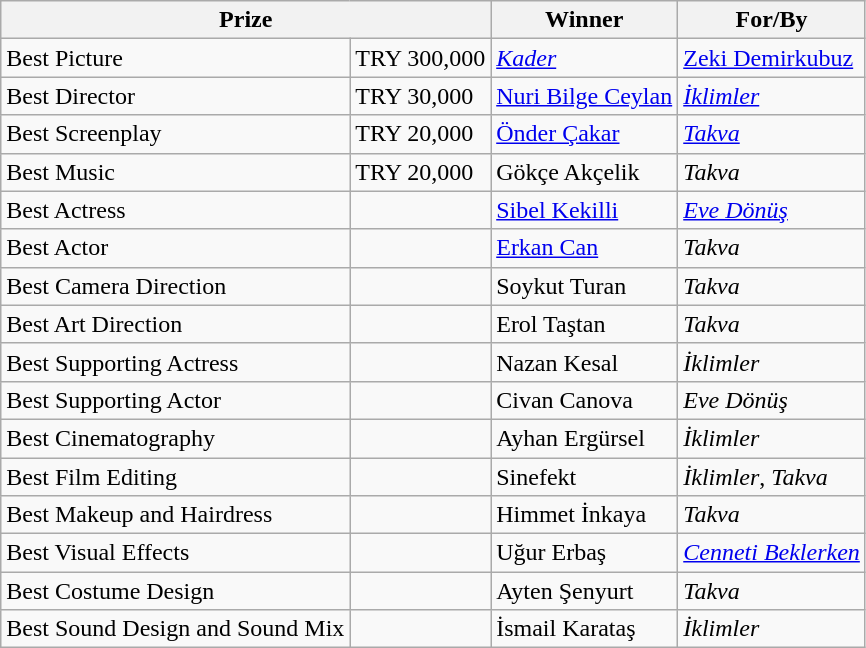<table class="wikitable">
<tr>
<th colspan=2>Prize</th>
<th>Winner</th>
<th>For/By</th>
</tr>
<tr>
<td>Best Picture</td>
<td>TRY 300,000</td>
<td><em><a href='#'>Kader</a></em></td>
<td><a href='#'>Zeki Demirkubuz</a></td>
</tr>
<tr>
<td>Best Director</td>
<td>TRY 30,000</td>
<td><a href='#'>Nuri Bilge Ceylan</a></td>
<td><em><a href='#'>İklimler</a></em></td>
</tr>
<tr>
<td>Best Screenplay</td>
<td>TRY 20,000</td>
<td><a href='#'>Önder Çakar</a></td>
<td><em><a href='#'>Takva</a></em></td>
</tr>
<tr>
<td>Best Music</td>
<td>TRY 20,000</td>
<td>Gökçe Akçelik</td>
<td><em>Takva</em></td>
</tr>
<tr>
<td>Best Actress</td>
<td></td>
<td><a href='#'>Sibel Kekilli</a></td>
<td><em><a href='#'>Eve Dönüş</a></em></td>
</tr>
<tr>
<td>Best Actor</td>
<td></td>
<td><a href='#'>Erkan Can</a></td>
<td><em>Takva</em></td>
</tr>
<tr>
<td>Best Camera Direction</td>
<td></td>
<td>Soykut Turan</td>
<td><em>Takva</em></td>
</tr>
<tr>
<td>Best Art Direction</td>
<td></td>
<td>Erol Taştan</td>
<td><em>Takva</em></td>
</tr>
<tr>
<td>Best Supporting Actress</td>
<td></td>
<td>Nazan Kesal</td>
<td><em>İklimler</em></td>
</tr>
<tr>
<td>Best Supporting Actor</td>
<td></td>
<td>Civan Canova</td>
<td><em>Eve Dönüş</em></td>
</tr>
<tr>
<td>Best Cinematography</td>
<td></td>
<td>Ayhan Ergürsel</td>
<td><em>İklimler</em></td>
</tr>
<tr>
<td>Best Film Editing</td>
<td></td>
<td>Sinefekt</td>
<td><em>İklimler</em>, <em>Takva</em></td>
</tr>
<tr>
<td>Best Makeup and Hairdress</td>
<td></td>
<td>Himmet İnkaya</td>
<td><em>Takva</em></td>
</tr>
<tr>
<td>Best Visual Effects</td>
<td></td>
<td>Uğur Erbaş</td>
<td><em><a href='#'>Cenneti Beklerken</a></em></td>
</tr>
<tr>
<td>Best Costume Design</td>
<td></td>
<td>Ayten Şenyurt</td>
<td><em>Takva</em></td>
</tr>
<tr>
<td>Best Sound Design and Sound Mix</td>
<td></td>
<td>İsmail Karataş</td>
<td><em>İklimler</em></td>
</tr>
</table>
